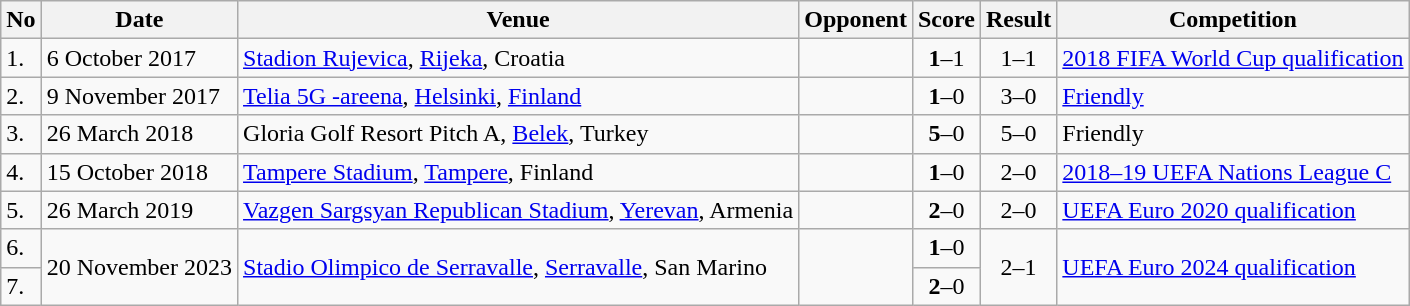<table class="wikitable">
<tr>
<th>No</th>
<th>Date</th>
<th>Venue</th>
<th>Opponent</th>
<th>Score</th>
<th>Result</th>
<th>Competition</th>
</tr>
<tr>
<td>1.</td>
<td>6 October 2017</td>
<td><a href='#'>Stadion Rujevica</a>, <a href='#'>Rijeka</a>, Croatia</td>
<td></td>
<td align=center><strong>1</strong>–1</td>
<td align=center>1–1</td>
<td><a href='#'>2018 FIFA World Cup qualification</a></td>
</tr>
<tr>
<td>2.</td>
<td>9 November 2017</td>
<td><a href='#'>Telia 5G -areena</a>, <a href='#'>Helsinki</a>, <a href='#'>Finland</a></td>
<td></td>
<td align=center><strong>1</strong>–0</td>
<td align=center>3–0</td>
<td><a href='#'>Friendly</a></td>
</tr>
<tr>
<td>3.</td>
<td>26 March 2018</td>
<td>Gloria Golf Resort Pitch A, <a href='#'>Belek</a>, Turkey</td>
<td></td>
<td align=center><strong>5</strong>–0</td>
<td align=center>5–0</td>
<td>Friendly</td>
</tr>
<tr>
<td>4.</td>
<td>15 October 2018</td>
<td><a href='#'>Tampere Stadium</a>, <a href='#'>Tampere</a>, Finland</td>
<td></td>
<td align=center><strong>1</strong>–0</td>
<td align=center>2–0</td>
<td><a href='#'>2018–19 UEFA Nations League C</a></td>
</tr>
<tr>
<td>5.</td>
<td>26 March 2019</td>
<td><a href='#'>Vazgen Sargsyan Republican Stadium</a>, <a href='#'>Yerevan</a>, Armenia</td>
<td></td>
<td align=center><strong>2</strong>–0</td>
<td align=center>2–0</td>
<td><a href='#'>UEFA Euro 2020 qualification</a></td>
</tr>
<tr>
<td>6.</td>
<td rowspan="2">20 November 2023</td>
<td rowspan="2"><a href='#'>Stadio Olimpico de Serravalle</a>, <a href='#'>Serravalle</a>, San Marino</td>
<td rowspan="2"></td>
<td align="center"><strong>1</strong>–0</td>
<td align=center rowspan="2">2–1</td>
<td rowspan="2"><a href='#'>UEFA Euro 2024 qualification</a></td>
</tr>
<tr>
<td>7.</td>
<td align="center"><strong>2</strong>–0</td>
</tr>
</table>
